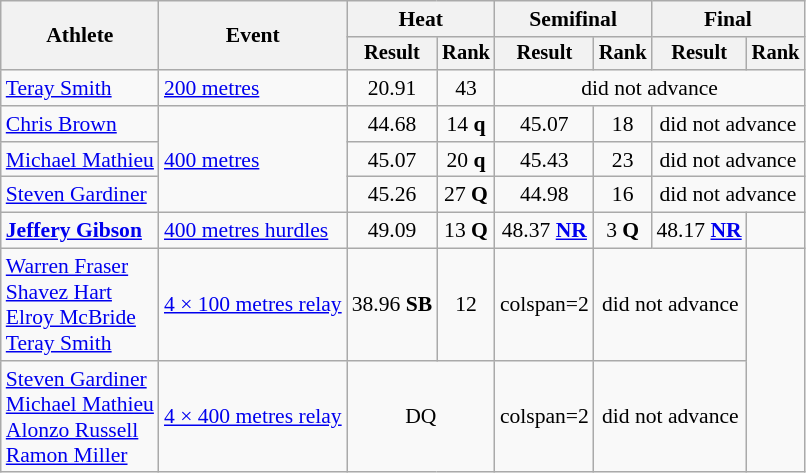<table class="wikitable" style="font-size:90%">
<tr>
<th rowspan="2">Athlete</th>
<th rowspan="2">Event</th>
<th colspan="2">Heat</th>
<th colspan="2">Semifinal</th>
<th colspan="2">Final</th>
</tr>
<tr style="font-size:95%">
<th>Result</th>
<th>Rank</th>
<th>Result</th>
<th>Rank</th>
<th>Result</th>
<th>Rank</th>
</tr>
<tr style=text-align:center>
<td style=text-align:left><a href='#'>Teray Smith</a></td>
<td style=text-align:left><a href='#'>200 metres</a></td>
<td>20.91</td>
<td>43</td>
<td colspan=4>did not advance</td>
</tr>
<tr style=text-align:center>
<td style=text-align:left><a href='#'>Chris Brown</a></td>
<td style=text-align:left rowspan=3><a href='#'>400 metres</a></td>
<td>44.68</td>
<td>14 <strong>q</strong></td>
<td>45.07</td>
<td>18</td>
<td colspan=2>did not advance</td>
</tr>
<tr style=text-align:center>
<td style=text-align:left><a href='#'>Michael Mathieu</a></td>
<td>45.07</td>
<td>20 <strong>q</strong></td>
<td>45.43</td>
<td>23</td>
<td colspan=2>did not advance</td>
</tr>
<tr style=text-align:center>
<td style=text-align:left><a href='#'>Steven Gardiner</a></td>
<td>45.26</td>
<td>27 <strong>Q</strong></td>
<td>44.98</td>
<td>16</td>
<td colspan=2>did not advance</td>
</tr>
<tr style=text-align:center>
<td style=text-align:left><strong><a href='#'>Jeffery Gibson</a></strong></td>
<td style=text-align:left><a href='#'>400 metres hurdles</a></td>
<td>49.09</td>
<td>13 <strong>Q</strong></td>
<td>48.37 	 <strong><a href='#'>NR</a></strong></td>
<td>3 <strong>Q</strong></td>
<td>48.17 <strong><a href='#'>NR</a></strong></td>
<td></td>
</tr>
<tr style=text-align:center>
<td style=text-align:left><a href='#'>Warren Fraser</a><br><a href='#'>Shavez Hart</a><br><a href='#'>Elroy McBride</a><br><a href='#'>Teray Smith</a></td>
<td style=text-align:left><a href='#'>4 × 100 metres relay</a></td>
<td>38.96 <strong>SB</strong></td>
<td>12</td>
<td>colspan=2 </td>
<td colspan=2>did not advance</td>
</tr>
<tr style=text-align:center>
<td style=text-align:left><a href='#'>Steven Gardiner</a><br><a href='#'>Michael Mathieu</a><br><a href='#'>Alonzo Russell</a><br><a href='#'>Ramon Miller</a></td>
<td style=text-align:left><a href='#'>4 × 400 metres relay</a></td>
<td colspan=2>DQ</td>
<td>colspan=2 </td>
<td colspan=2>did not advance</td>
</tr>
</table>
